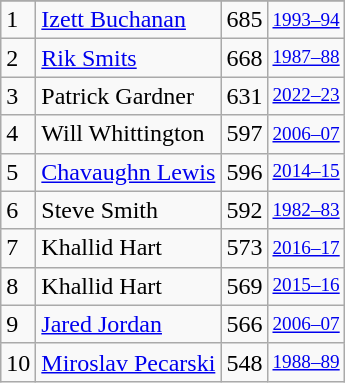<table class="wikitable">
<tr>
</tr>
<tr>
<td>1</td>
<td><a href='#'>Izett Buchanan</a></td>
<td>685</td>
<td style="font-size:80%;"><a href='#'>1993–94</a></td>
</tr>
<tr>
<td>2</td>
<td><a href='#'>Rik Smits</a></td>
<td>668</td>
<td style="font-size:80%;"><a href='#'>1987–88</a></td>
</tr>
<tr>
<td>3</td>
<td>Patrick Gardner</td>
<td>631</td>
<td style="font-size:80%;"><a href='#'>2022–23</a></td>
</tr>
<tr>
<td>4</td>
<td>Will Whittington</td>
<td>597</td>
<td style="font-size:80%;"><a href='#'>2006–07</a></td>
</tr>
<tr>
<td>5</td>
<td><a href='#'>Chavaughn Lewis</a></td>
<td>596</td>
<td style="font-size:80%;"><a href='#'>2014–15</a></td>
</tr>
<tr>
<td>6</td>
<td>Steve Smith</td>
<td>592</td>
<td style="font-size:80%;"><a href='#'>1982–83</a></td>
</tr>
<tr>
<td>7</td>
<td>Khallid Hart</td>
<td>573</td>
<td style="font-size:80%;"><a href='#'>2016–17</a></td>
</tr>
<tr>
<td>8</td>
<td>Khallid Hart</td>
<td>569</td>
<td style="font-size:80%;"><a href='#'>2015–16</a></td>
</tr>
<tr>
<td>9</td>
<td><a href='#'>Jared Jordan</a></td>
<td>566</td>
<td style="font-size:80%;"><a href='#'>2006–07</a></td>
</tr>
<tr>
<td>10</td>
<td><a href='#'>Miroslav Pecarski</a></td>
<td>548</td>
<td style="font-size:80%;"><a href='#'>1988–89</a></td>
</tr>
</table>
